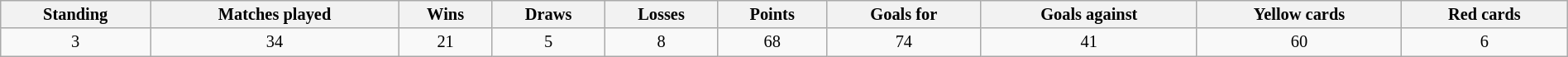<table class="wikitable" style="width:100%; font-size:85%;">
<tr>
<th align=center>Standing</th>
<th align=center>Matches played</th>
<th align=center>Wins</th>
<th align=center>Draws</th>
<th align=center>Losses</th>
<th align=center>Points</th>
<th align=center>Goals for<br></th>
<th align=center>Goals against<br></th>
<th align=center>Yellow cards<br></th>
<th align=center>Red cards<br> </th>
</tr>
<tr>
<td align=center>3</td>
<td align=center>34</td>
<td align=center>21</td>
<td align=center>5</td>
<td align=center>8</td>
<td align=center>68</td>
<td align=center>74</td>
<td align=center>41</td>
<td align=center>60</td>
<td align=center>6</td>
</tr>
</table>
